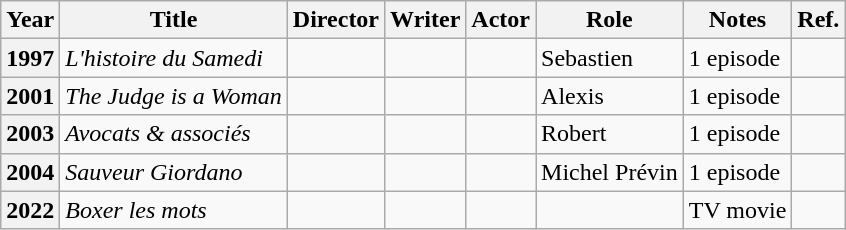<table class="wikitable sortable plainrowheaders">
<tr>
<th scope="col">Year</th>
<th scope="col">Title</th>
<th scope="col">Director</th>
<th scope="col">Writer</th>
<th scope="col">Actor</th>
<th scope="col">Role</th>
<th scope="col">Notes</th>
<th scope="col">Ref.</th>
</tr>
<tr>
<th scope="row">1997</th>
<td><em>L'histoire du Samedi</em></td>
<td></td>
<td></td>
<td></td>
<td>Sebastien</td>
<td>1 episode</td>
<td></td>
</tr>
<tr>
<th scope="row">2001</th>
<td><em>The Judge is a Woman</em></td>
<td></td>
<td></td>
<td></td>
<td>Alexis</td>
<td>1 episode</td>
<td></td>
</tr>
<tr>
<th scope="row">2003</th>
<td><em>Avocats & associés</em></td>
<td></td>
<td></td>
<td></td>
<td>Robert</td>
<td>1 episode</td>
<td></td>
</tr>
<tr>
<th scope="row">2004</th>
<td><em>Sauveur Giordano</em></td>
<td></td>
<td></td>
<td></td>
<td>Michel Prévin</td>
<td>1 episode</td>
<td></td>
</tr>
<tr>
<th scope="row">2022</th>
<td><em>Boxer les mots</em></td>
<td></td>
<td></td>
<td></td>
<td></td>
<td>TV movie</td>
<td align="center"></td>
</tr>
</table>
